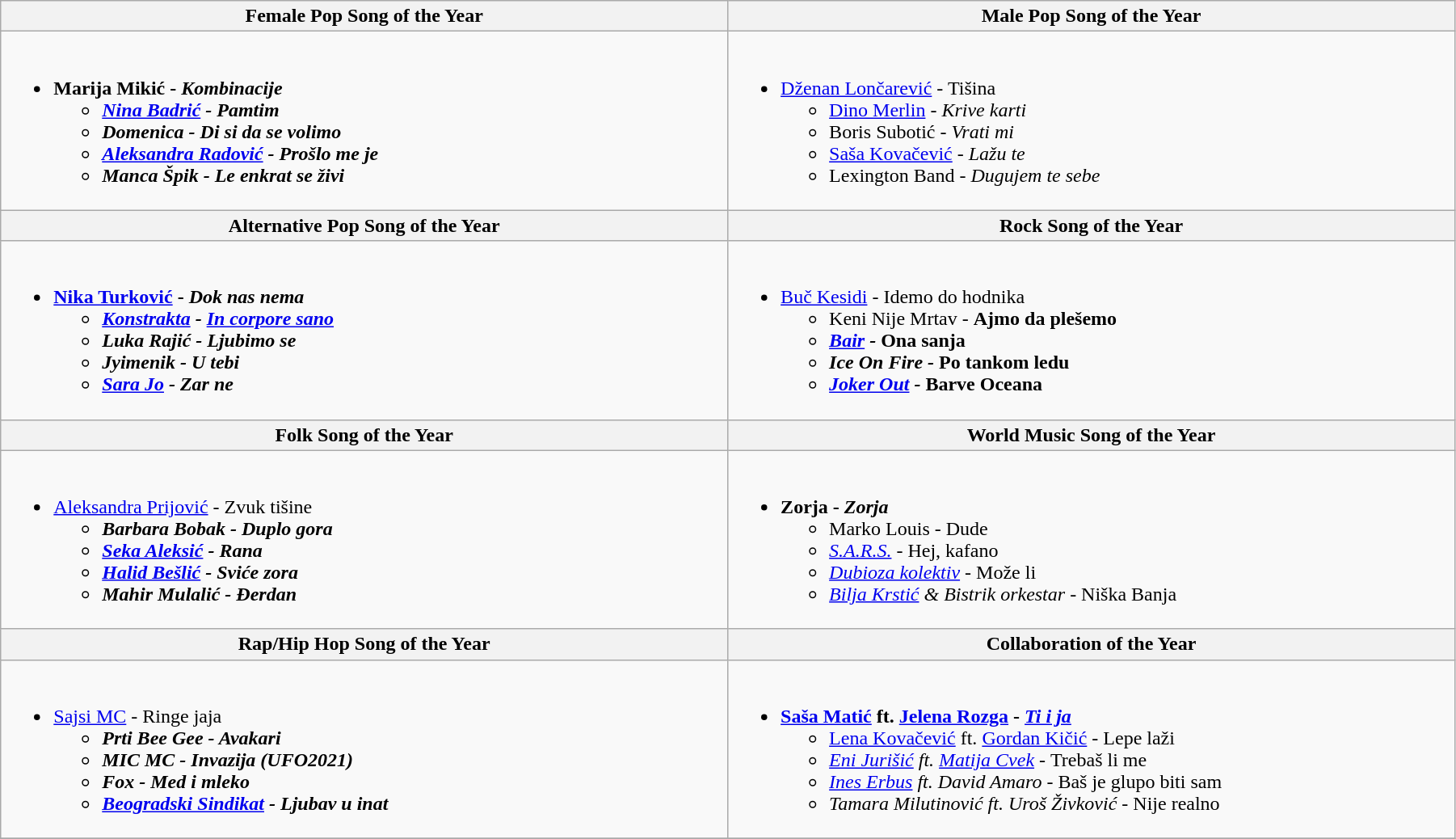<table class="wikitable" style="width:95%">
<tr>
<th width="50%">Female Pop Song of the Year</th>
<th width="50%">Male Pop Song of the Year</th>
</tr>
<tr>
<td valign="top"><br><ul><li><strong>Marija Mikić - <em>Kombinacije<strong><em><ul><li><a href='#'>Nina Badrić</a> - </em>Pamtim<em></li><li>Domenica - </em>Di si da se volimo<em></li><li><a href='#'>Aleksandra Radović</a> - </em>Prošlo me je<em></li><li>Manca Špik - </em>Le enkrat se živi<em></li></ul></li></ul></td>
<td valign="top"><br><ul><li></strong><a href='#'>Dženan Lončarević</a> - </em>Tišina</em></strong><ul><li><a href='#'>Dino Merlin</a> - <em>Krive karti</em></li><li>Boris Subotić - <em>Vrati mi</em></li><li><a href='#'>Saša Kovačević</a> - <em>Lažu te</em></li><li>Lexington Band - <em>Dugujem te sebe</em></li></ul></li></ul></td>
</tr>
<tr>
<th width="50%">Alternative Pop Song of the Year</th>
<th width="50%">Rock Song of the Year</th>
</tr>
<tr>
<td valign="top"><br><ul><li><strong><a href='#'>Nika Turković</a> - <em>Dok nas nema<strong><em><ul><li><a href='#'>Konstrakta</a> - </em><a href='#'>In corpore sano</a><em></li><li>Luka Rajić - </em>Ljubimo se<em></li><li>Jyimenik - </em>U tebi<em></li><li><a href='#'>Sara Jo</a> - </em>Zar ne<em></li></ul></li></ul></td>
<td valign="top"><br><ul><li></strong><a href='#'>Buč Kesidi</a> - </em>Idemo do hodnika</em></strong><ul><li>Keni Nije Mrtav - <strong>Ajmo da plešemo<em></li><li><a href='#'>Bair</a> - </em>Ona sanja<em></li><li>Ice On Fire - </em>Po tankom ledu<em></li><li><a href='#'>Joker Out</a> - </em>Barve Oceana<em></li></ul></li></ul></td>
</tr>
<tr>
<th width="50%">Folk Song of the Year</th>
<th width="50%">World Music Song of the Year</th>
</tr>
<tr>
<td valign="top"><br><ul><li></strong><a href='#'>Aleksandra Prijović</a> - </em>Zvuk tišine<strong><em><ul><li>Barbara Bobak - <em>Duplo gora</em></li><li><a href='#'>Seka Aleksić</a> - <em>Rana</em></li><li><a href='#'>Halid Bešlić</a> - <em>Sviće zora</em></li><li>Mahir Mulalić - <em>Đerdan</em></li></ul></li></ul></td>
<td valign="top"><br><ul><li><strong>Zorja - <em>Zorja</em></strong><ul><li>Marko Louis - </em>Dude<em></li><li><a href='#'>S.A.R.S.</a> - </em>Hej, kafano<em></li><li><a href='#'>Dubioza kolektiv</a> - </em>Može li<em></li><li><a href='#'>Bilja Krstić</a> & Bistrik orkestar - </em>Niška Banja<em></li></ul></li></ul></td>
</tr>
<tr>
<th width="50%">Rap/Hip Hop Song of the Year</th>
<th width="50%">Collaboration of the Year</th>
</tr>
<tr>
<td valign="top"><br><ul><li></strong><a href='#'>Sajsi MC</a> - </em>Ringe jaja<strong><em><ul><li>Prti Bee Gee - <em>Avakari</em></li><li>MIC MC - <em>Invazija (UFO2021)</em></li><li>Fox - <em>Med i mleko</em></li><li><a href='#'>Beogradski Sindikat</a> - <em>Ljubav u inat</em></li></ul></li></ul></td>
<td valign="top"><br><ul><li><strong><a href='#'>Saša Matić</a> ft. <a href='#'>Jelena Rozga</a> - <em><a href='#'>Ti i ja</a></em></strong><ul><li><a href='#'>Lena Kovačević</a> ft. <a href='#'>Gordan Kičić</a> - </em>Lepe laži<em></li><li><a href='#'>Eni Jurišić</a> ft. <a href='#'>Matija Cvek</a> - </em>Trebaš li me<em></li><li><a href='#'>Ines Erbus</a> ft. David Amaro - </em>Baš je glupo biti sam<em></li><li>Tamara Milutinović ft. Uroš Živković - </em>Nije realno<em></li></ul></li></ul></td>
</tr>
<tr>
</tr>
</table>
